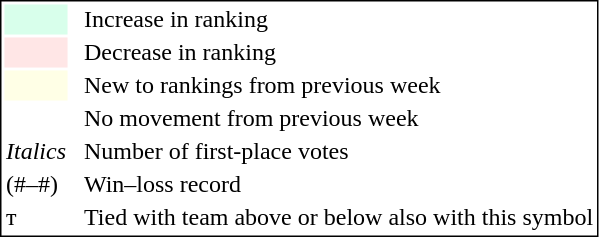<table style="border:1px solid black;">
<tr>
<td style="background:#D8FFEB; width:20px;"></td>
<td> </td>
<td>Increase in ranking</td>
</tr>
<tr>
<td style="background:#FFE6E6; width:20px;"></td>
<td> </td>
<td>Decrease in ranking</td>
</tr>
<tr>
<td style="background:#FFFFE6; width:20px;"></td>
<td> </td>
<td>New to rankings from previous week</td>
</tr>
<tr>
<td style="background:#FFF; width:20px;"></td>
<td> </td>
<td>No movement from previous week</td>
</tr>
<tr>
<td><em>Italics</em></td>
<td> </td>
<td>Number of first-place votes</td>
</tr>
<tr>
<td>(#–#)</td>
<td> </td>
<td>Win–loss record</td>
</tr>
<tr>
<td>т</td>
<td></td>
<td>Tied with team above or below also with this symbol</td>
</tr>
</table>
